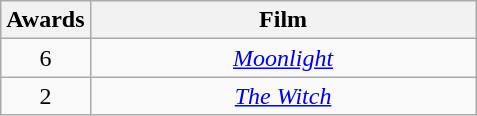<table class="wikitable" rowspan=2 border=2 style="text-align:center;">
<tr>
<th scope="col" width="50">Awards</th>
<th scope="col" width="250">Film</th>
</tr>
<tr>
<td>6</td>
<td><em><a href='#'>Moonlight</a></em></td>
</tr>
<tr>
<td>2</td>
<td><em><a href='#'>The Witch</a></em></td>
</tr>
</table>
